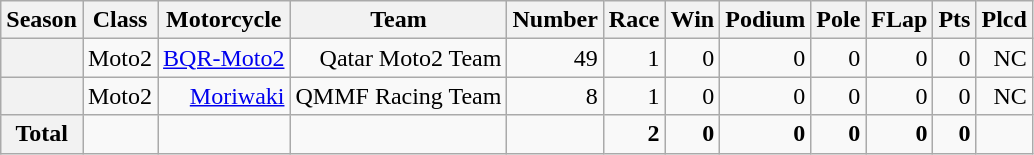<table class="wikitable">
<tr>
<th>Season</th>
<th>Class</th>
<th>Motorcycle</th>
<th>Team</th>
<th>Number</th>
<th>Race</th>
<th>Win</th>
<th>Podium</th>
<th>Pole</th>
<th>FLap</th>
<th>Pts</th>
<th>Plcd</th>
</tr>
<tr align="right">
<th></th>
<td>Moto2</td>
<td><a href='#'>BQR-Moto2</a></td>
<td>Qatar Moto2 Team</td>
<td>49</td>
<td>1</td>
<td>0</td>
<td>0</td>
<td>0</td>
<td>0</td>
<td>0</td>
<td>NC</td>
</tr>
<tr align="right">
<th></th>
<td>Moto2</td>
<td><a href='#'>Moriwaki</a></td>
<td>QMMF Racing Team</td>
<td>8</td>
<td>1</td>
<td>0</td>
<td>0</td>
<td>0</td>
<td>0</td>
<td>0</td>
<td>NC</td>
</tr>
<tr align="right">
<th>Total</th>
<td></td>
<td></td>
<td></td>
<td></td>
<td><strong>2</strong></td>
<td><strong>0</strong></td>
<td><strong>0</strong></td>
<td><strong>0</strong></td>
<td><strong>0</strong></td>
<td><strong>0</strong></td>
<td></td>
</tr>
</table>
